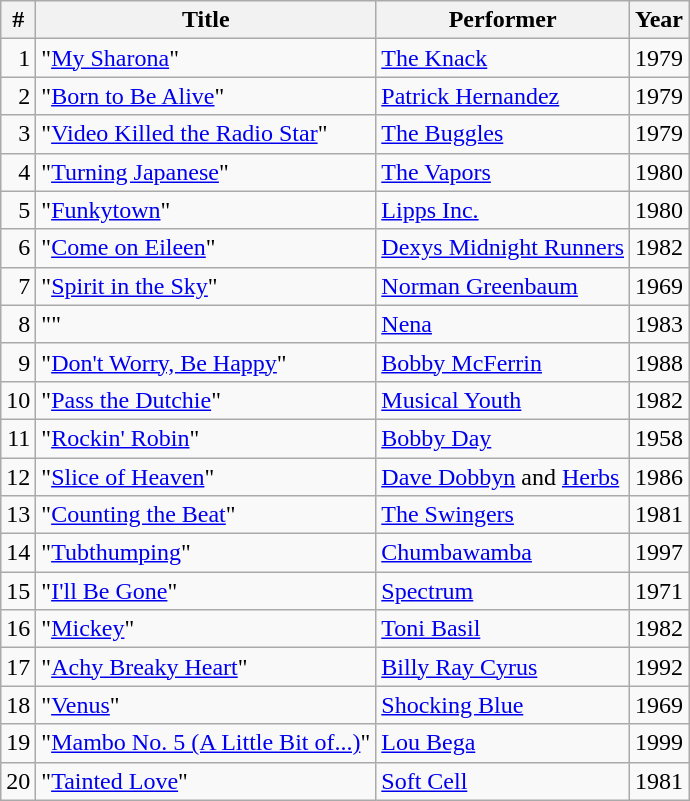<table class="wikitable sortable">
<tr>
<th>#</th>
<th>Title</th>
<th>Performer</th>
<th>Year</th>
</tr>
<tr>
<td align=right>1</td>
<td>"<a href='#'>My Sharona</a>"</td>
<td><a href='#'>The Knack</a></td>
<td>1979</td>
</tr>
<tr>
<td align=right>2</td>
<td>"<a href='#'>Born to Be Alive</a>"</td>
<td><a href='#'>Patrick Hernandez</a></td>
<td>1979</td>
</tr>
<tr>
<td align=right>3</td>
<td>"<a href='#'>Video Killed the Radio Star</a>"</td>
<td><a href='#'>The Buggles</a></td>
<td>1979</td>
</tr>
<tr>
<td align=right>4</td>
<td>"<a href='#'>Turning Japanese</a>"</td>
<td><a href='#'>The Vapors</a></td>
<td>1980</td>
</tr>
<tr>
<td align=right>5</td>
<td>"<a href='#'>Funkytown</a>"</td>
<td><a href='#'>Lipps Inc.</a></td>
<td>1980</td>
</tr>
<tr>
<td align=right>6</td>
<td>"<a href='#'>Come on Eileen</a>"</td>
<td><a href='#'>Dexys Midnight Runners</a></td>
<td>1982</td>
</tr>
<tr>
<td align=right>7</td>
<td>"<a href='#'>Spirit in the Sky</a>"</td>
<td><a href='#'>Norman Greenbaum</a></td>
<td>1969</td>
</tr>
<tr>
<td align=right>8</td>
<td>""</td>
<td><a href='#'>Nena</a></td>
<td>1983</td>
</tr>
<tr>
<td align=right>9</td>
<td>"<a href='#'>Don't Worry, Be Happy</a>"</td>
<td><a href='#'>Bobby McFerrin</a></td>
<td>1988</td>
</tr>
<tr>
<td align=right>10</td>
<td>"<a href='#'>Pass the Dutchie</a>"</td>
<td><a href='#'>Musical Youth</a></td>
<td>1982</td>
</tr>
<tr>
<td align=right>11</td>
<td>"<a href='#'>Rockin' Robin</a>"</td>
<td><a href='#'>Bobby Day</a></td>
<td>1958</td>
</tr>
<tr>
<td align=right>12</td>
<td>"<a href='#'>Slice of Heaven</a>"</td>
<td><a href='#'>Dave Dobbyn</a> and <a href='#'>Herbs</a></td>
<td>1986</td>
</tr>
<tr>
<td align=right>13</td>
<td>"<a href='#'>Counting the Beat</a>"</td>
<td><a href='#'>The Swingers</a></td>
<td>1981</td>
</tr>
<tr>
<td align=right>14</td>
<td>"<a href='#'>Tubthumping</a>"</td>
<td><a href='#'>Chumbawamba</a></td>
<td>1997</td>
</tr>
<tr>
<td align=right>15</td>
<td>"<a href='#'>I'll Be Gone</a>"</td>
<td><a href='#'>Spectrum</a></td>
<td>1971</td>
</tr>
<tr>
<td align=right>16</td>
<td>"<a href='#'>Mickey</a>"</td>
<td><a href='#'>Toni Basil</a></td>
<td>1982</td>
</tr>
<tr>
<td align=right>17</td>
<td>"<a href='#'>Achy Breaky Heart</a>"</td>
<td><a href='#'>Billy Ray Cyrus</a></td>
<td>1992</td>
</tr>
<tr>
<td align=right>18</td>
<td>"<a href='#'>Venus</a>"</td>
<td><a href='#'>Shocking Blue</a></td>
<td>1969</td>
</tr>
<tr>
<td align=right>19</td>
<td>"<a href='#'>Mambo No. 5 (A Little Bit of...)</a>"</td>
<td><a href='#'>Lou Bega</a></td>
<td>1999</td>
</tr>
<tr>
<td align=right>20</td>
<td>"<a href='#'>Tainted Love</a>"</td>
<td><a href='#'>Soft Cell</a></td>
<td>1981</td>
</tr>
</table>
